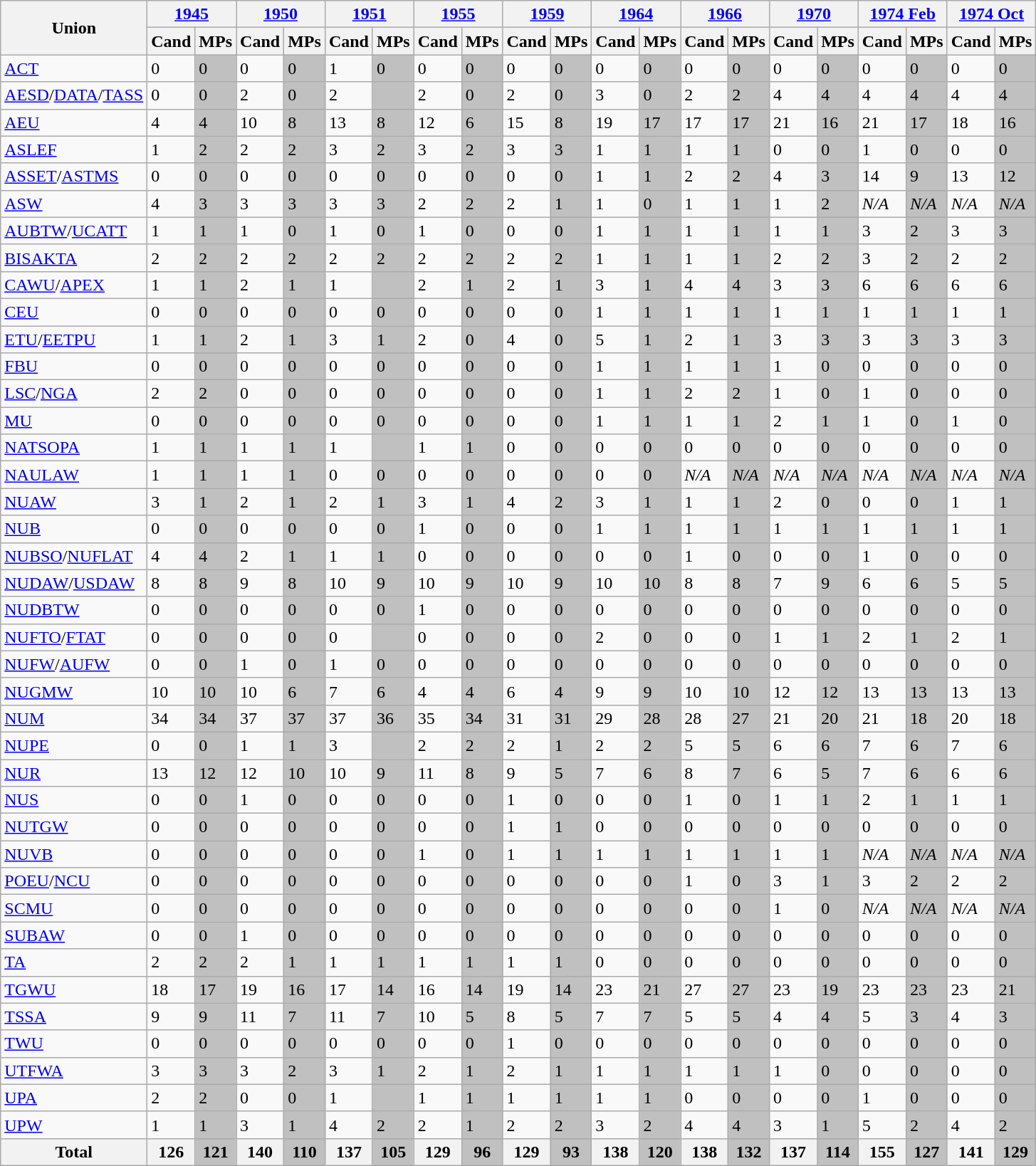<table class="wikitable sortable">
<tr>
<th rowspan=2>Union</th>
<th colspan=2><a href='#'>1945</a></th>
<th colspan=2><a href='#'>1950</a></th>
<th colspan=2><a href='#'>1951</a></th>
<th colspan=2><a href='#'>1955</a></th>
<th colspan=2><a href='#'>1959</a></th>
<th colspan=2><a href='#'>1964</a></th>
<th colspan=2><a href='#'>1966</a></th>
<th colspan=2><a href='#'>1970</a></th>
<th colspan=2><a href='#'>1974 Feb</a></th>
<th colspan=2><a href='#'>1974 Oct</a></th>
</tr>
<tr>
<th>Cand</th>
<th>MPs</th>
<th>Cand</th>
<th>MPs</th>
<th>Cand</th>
<th>MPs</th>
<th>Cand</th>
<th>MPs</th>
<th>Cand</th>
<th>MPs</th>
<th>Cand</th>
<th>MPs</th>
<th>Cand</th>
<th>MPs</th>
<th>Cand</th>
<th>MPs</th>
<th>Cand</th>
<th>MPs</th>
<th>Cand</th>
<th>MPs</th>
</tr>
<tr>
<td><a href='#'>ACT</a></td>
<td>0</td>
<td style="background: silver;">0</td>
<td>0</td>
<td style="background: silver;">0</td>
<td>1</td>
<td style="background: silver;">0</td>
<td>0</td>
<td style="background: silver;">0</td>
<td>0</td>
<td style="background: silver;">0</td>
<td>0</td>
<td style="background: silver;">0</td>
<td>0</td>
<td style="background: silver;">0</td>
<td>0</td>
<td style="background: silver;">0</td>
<td>0</td>
<td style="background: silver;">0</td>
<td>0</td>
<td style="background: silver;">0</td>
</tr>
<tr>
<td><a href='#'>AESD</a>/<a href='#'>DATA</a>/<a href='#'>TASS</a></td>
<td>0</td>
<td style="background: silver;">0</td>
<td>2</td>
<td style="background: silver;">0</td>
<td>2</td>
<td style="background: silver;"></td>
<td>2</td>
<td style="background: silver;">0</td>
<td>2</td>
<td style="background: silver;">0</td>
<td>3</td>
<td style="background: silver;">0</td>
<td>2</td>
<td style="background: silver;">2</td>
<td>4</td>
<td style="background: silver;">4</td>
<td>4</td>
<td style="background: silver;">4</td>
<td>4</td>
<td style="background: silver;">4</td>
</tr>
<tr>
<td><a href='#'>AEU</a></td>
<td>4</td>
<td style="background: silver;">4</td>
<td>10</td>
<td style="background: silver;">8</td>
<td>13</td>
<td style="background: silver;">8</td>
<td>12</td>
<td style="background: silver;">6</td>
<td>15</td>
<td style="background: silver;">8</td>
<td>19</td>
<td style="background: silver;">17</td>
<td>17</td>
<td style="background: silver;">17</td>
<td>21</td>
<td style="background: silver;">16</td>
<td>21</td>
<td style="background: silver;">17</td>
<td>18</td>
<td style="background: silver;">16</td>
</tr>
<tr>
<td><a href='#'>ASLEF</a></td>
<td>1</td>
<td style="background: silver;">2</td>
<td>2</td>
<td style="background: silver;">2</td>
<td>3</td>
<td style="background: silver;">2</td>
<td>3</td>
<td style="background: silver;">2</td>
<td>3</td>
<td style="background: silver;">3</td>
<td>1</td>
<td style="background: silver;">1</td>
<td>1</td>
<td style="background: silver;">1</td>
<td>0</td>
<td style="background: silver;">0</td>
<td>1</td>
<td style="background: silver;">0</td>
<td>0</td>
<td style="background: silver;">0</td>
</tr>
<tr>
<td><a href='#'>ASSET</a>/<a href='#'>ASTMS</a></td>
<td>0</td>
<td style="background: silver;">0</td>
<td>0</td>
<td style="background: silver;">0</td>
<td>0</td>
<td style="background: silver;">0</td>
<td>0</td>
<td style="background: silver;">0</td>
<td>0</td>
<td style="background: silver;">0</td>
<td>1</td>
<td style="background: silver;">1</td>
<td>2</td>
<td style="background: silver;">2</td>
<td>4</td>
<td style="background: silver;">3</td>
<td>14</td>
<td style="background: silver;">9</td>
<td>13</td>
<td style="background: silver;">12</td>
</tr>
<tr>
<td><a href='#'>ASW</a></td>
<td>4</td>
<td style="background: silver;">3</td>
<td>3</td>
<td style="background: silver;">3</td>
<td>3</td>
<td style="background: silver;">3</td>
<td>2</td>
<td style="background: silver;">2</td>
<td>2</td>
<td style="background: silver;">1</td>
<td>1</td>
<td style="background: silver;">0</td>
<td>1</td>
<td style="background: silver;">1</td>
<td>1</td>
<td style="background: silver;">2</td>
<td><em>N/A</em></td>
<td style="background: silver;"><em>N/A</em></td>
<td><em>N/A</em></td>
<td style="background: silver;"><em>N/A</em></td>
</tr>
<tr>
<td><a href='#'>AUBTW</a>/<a href='#'>UCATT</a></td>
<td>1</td>
<td style="background: silver;">1</td>
<td>1</td>
<td style="background: silver;">0</td>
<td>1</td>
<td style="background: silver;">0</td>
<td>1</td>
<td style="background: silver;">0</td>
<td>0</td>
<td style="background: silver;">0</td>
<td>1</td>
<td style="background: silver;">1</td>
<td>1</td>
<td style="background: silver;">1</td>
<td>1</td>
<td style="background: silver;">1</td>
<td>3</td>
<td style="background: silver;">2</td>
<td>3</td>
<td style="background: silver;">3</td>
</tr>
<tr>
<td><a href='#'>BISAKTA</a></td>
<td>2</td>
<td style="background: silver;">2</td>
<td>2</td>
<td style="background: silver;">2</td>
<td>2</td>
<td style="background: silver;">2</td>
<td>2</td>
<td style="background: silver;">2</td>
<td>2</td>
<td style="background: silver;">2</td>
<td>1</td>
<td style="background: silver;">1</td>
<td>1</td>
<td style="background: silver;">1</td>
<td>2</td>
<td style="background: silver;">2</td>
<td>3</td>
<td style="background: silver;">2</td>
<td>2</td>
<td style="background: silver;">2</td>
</tr>
<tr>
<td><a href='#'>CAWU</a>/<a href='#'>APEX</a></td>
<td>1</td>
<td style="background: silver;">1</td>
<td>2</td>
<td style="background: silver;">1</td>
<td>1</td>
<td style="background: silver;"></td>
<td>2</td>
<td style="background: silver;">1</td>
<td>2</td>
<td style="background: silver;">1</td>
<td>3</td>
<td style="background: silver;">1</td>
<td>4</td>
<td style="background: silver;">4</td>
<td>3</td>
<td style="background: silver;">3</td>
<td>6</td>
<td style="background: silver;">6</td>
<td>6</td>
<td style="background: silver;">6</td>
</tr>
<tr>
<td><a href='#'>CEU</a></td>
<td>0</td>
<td style="background: silver;">0</td>
<td>0</td>
<td style="background: silver;">0</td>
<td>0</td>
<td style="background: silver;">0</td>
<td>0</td>
<td style="background: silver;">0</td>
<td>0</td>
<td style="background: silver;">0</td>
<td>1</td>
<td style="background: silver;">1</td>
<td>1</td>
<td style="background: silver;">1</td>
<td>1</td>
<td style="background: silver;">1</td>
<td>1</td>
<td style="background: silver;">1</td>
<td>1</td>
<td style="background: silver;">1</td>
</tr>
<tr>
<td><a href='#'>ETU</a>/<a href='#'>EETPU</a></td>
<td>1</td>
<td style="background: silver;">1</td>
<td>2</td>
<td style="background: silver;">1</td>
<td>3</td>
<td style="background: silver;">1</td>
<td>2</td>
<td style="background: silver;">0</td>
<td>4</td>
<td style="background: silver;">0</td>
<td>5</td>
<td style="background: silver;">1</td>
<td>2</td>
<td style="background: silver;">1</td>
<td>3</td>
<td style="background: silver;">3</td>
<td>3</td>
<td style="background: silver;">3</td>
<td>3</td>
<td style="background: silver;">3</td>
</tr>
<tr>
<td><a href='#'>FBU</a></td>
<td>0</td>
<td style="background: silver;">0</td>
<td>0</td>
<td style="background: silver;">0</td>
<td>0</td>
<td style="background: silver;">0</td>
<td>0</td>
<td style="background: silver;">0</td>
<td>0</td>
<td style="background: silver;">0</td>
<td>1</td>
<td style="background: silver;">1</td>
<td>1</td>
<td style="background: silver;">1</td>
<td>1</td>
<td style="background: silver;">0</td>
<td>0</td>
<td style="background: silver;">0</td>
<td>0</td>
<td style="background: silver;">0</td>
</tr>
<tr>
<td><a href='#'>LSC</a>/<a href='#'>NGA</a></td>
<td>2</td>
<td style="background: silver;">2</td>
<td>0</td>
<td style="background: silver;">0</td>
<td>0</td>
<td style="background: silver;">0</td>
<td>0</td>
<td style="background: silver;">0</td>
<td>0</td>
<td style="background: silver;">0</td>
<td>1</td>
<td style="background: silver;">1</td>
<td>2</td>
<td style="background: silver;">2</td>
<td>1</td>
<td style="background: silver;">0</td>
<td>1</td>
<td style="background: silver;">0</td>
<td>0</td>
<td style="background: silver;">0</td>
</tr>
<tr>
<td><a href='#'>MU</a></td>
<td>0</td>
<td style="background: silver;">0</td>
<td>0</td>
<td style="background: silver;">0</td>
<td>0</td>
<td style="background: silver;">0</td>
<td>0</td>
<td style="background: silver;">0</td>
<td>0</td>
<td style="background: silver;">0</td>
<td>1</td>
<td style="background: silver;">1</td>
<td>1</td>
<td style="background: silver;">1</td>
<td>2</td>
<td style="background: silver;">1</td>
<td>1</td>
<td style="background: silver;">0</td>
<td>1</td>
<td style="background: silver;">0</td>
</tr>
<tr>
<td><a href='#'>NATSOPA</a></td>
<td>1</td>
<td style="background: silver;">1</td>
<td>1</td>
<td style="background: silver;">1</td>
<td>1</td>
<td style="background: silver;"></td>
<td>1</td>
<td style="background: silver;">1</td>
<td>0</td>
<td style="background: silver;">0</td>
<td>0</td>
<td style="background: silver;">0</td>
<td>0</td>
<td style="background: silver;">0</td>
<td>0</td>
<td style="background: silver;">0</td>
<td>0</td>
<td style="background: silver;">0</td>
<td>0</td>
<td style="background: silver;">0</td>
</tr>
<tr>
<td><a href='#'>NAULAW</a></td>
<td>1</td>
<td style="background: silver;">1</td>
<td>1</td>
<td style="background: silver;">1</td>
<td>0</td>
<td style="background: silver;">0</td>
<td>0</td>
<td style="background: silver;">0</td>
<td>0</td>
<td style="background: silver;">0</td>
<td>0</td>
<td style="background: silver;">0</td>
<td><em>N/A</em></td>
<td style="background: silver;"><em>N/A</em></td>
<td><em>N/A</em></td>
<td style="background: silver;"><em>N/A</em></td>
<td><em>N/A</em></td>
<td style="background: silver;"><em>N/A</em></td>
<td><em>N/A</em></td>
<td style="background: silver;"><em>N/A</em></td>
</tr>
<tr>
<td><a href='#'>NUAW</a></td>
<td>3</td>
<td style="background: silver;">1</td>
<td>2</td>
<td style="background: silver;">1</td>
<td>2</td>
<td style="background: silver;">1</td>
<td>3</td>
<td style="background: silver;">1</td>
<td>4</td>
<td style="background: silver;">2</td>
<td>3</td>
<td style="background: silver;">1</td>
<td>1</td>
<td style="background: silver;">1</td>
<td>2</td>
<td style="background: silver;">0</td>
<td>0</td>
<td style="background: silver;">0</td>
<td>1</td>
<td style="background: silver;">1</td>
</tr>
<tr>
<td><a href='#'>NUB</a></td>
<td>0</td>
<td style="background: silver;">0</td>
<td>0</td>
<td style="background: silver;">0</td>
<td>0</td>
<td style="background: silver;">0</td>
<td>1</td>
<td style="background: silver;">0</td>
<td>0</td>
<td style="background: silver;">0</td>
<td>1</td>
<td style="background: silver;">1</td>
<td>1</td>
<td style="background: silver;">1</td>
<td>1</td>
<td style="background: silver;">1</td>
<td>1</td>
<td style="background: silver;">1</td>
<td>1</td>
<td style="background: silver;">1</td>
</tr>
<tr>
<td><a href='#'>NUBSO</a>/<a href='#'>NUFLAT</a></td>
<td>4</td>
<td style="background: silver;">4</td>
<td>2</td>
<td style="background: silver;">1</td>
<td>1</td>
<td style="background: silver;">1</td>
<td>0</td>
<td style="background: silver;">0</td>
<td>0</td>
<td style="background: silver;">0</td>
<td>0</td>
<td style="background: silver;">0</td>
<td>1</td>
<td style="background: silver;">0</td>
<td>0</td>
<td style="background: silver;">0</td>
<td>1</td>
<td style="background: silver;">0</td>
<td>0</td>
<td style="background: silver;">0</td>
</tr>
<tr>
<td><a href='#'>NUDAW</a>/<a href='#'>USDAW</a></td>
<td>8</td>
<td style="background: silver;">8</td>
<td>9</td>
<td style="background: silver;">8</td>
<td>10</td>
<td style="background: silver;">9</td>
<td>10</td>
<td style="background: silver;">9</td>
<td>10</td>
<td style="background: silver;">9</td>
<td>10</td>
<td style="background: silver;">10</td>
<td>8</td>
<td style="background: silver;">8</td>
<td>7</td>
<td style="background: silver;">9</td>
<td>6</td>
<td style="background: silver;">6</td>
<td>5</td>
<td style="background: silver;">5</td>
</tr>
<tr>
<td><a href='#'>NUDBTW</a></td>
<td>0</td>
<td style="background: silver;">0</td>
<td>0</td>
<td style="background: silver;">0</td>
<td>0</td>
<td style="background: silver;">0</td>
<td>1</td>
<td style="background: silver;">0</td>
<td>0</td>
<td style="background: silver;">0</td>
<td>0</td>
<td style="background: silver;">0</td>
<td>0</td>
<td style="background: silver;">0</td>
<td>0</td>
<td style="background: silver;">0</td>
<td>0</td>
<td style="background: silver;">0</td>
<td>0</td>
<td style="background: silver;">0</td>
</tr>
<tr>
<td><a href='#'>NUFTO</a>/<a href='#'>FTAT</a></td>
<td>0</td>
<td style="background: silver;">0</td>
<td>0</td>
<td style="background: silver;">0</td>
<td>0</td>
<td style="background: silver;"></td>
<td>0</td>
<td style="background: silver;">0</td>
<td>0</td>
<td style="background: silver;">0</td>
<td>2</td>
<td style="background: silver;">0</td>
<td>0</td>
<td style="background: silver;">0</td>
<td>1</td>
<td style="background: silver;">1</td>
<td>2</td>
<td style="background: silver;">1</td>
<td>2</td>
<td style="background: silver;">1</td>
</tr>
<tr>
<td><a href='#'>NUFW</a>/<a href='#'>AUFW</a></td>
<td>0</td>
<td style="background: silver;">0</td>
<td>1</td>
<td style="background: silver;">0</td>
<td>1</td>
<td style="background: silver;">0</td>
<td>0</td>
<td style="background: silver;">0</td>
<td>0</td>
<td style="background: silver;">0</td>
<td>0</td>
<td style="background: silver;">0</td>
<td>0</td>
<td style="background: silver;">0</td>
<td>0</td>
<td style="background: silver;">0</td>
<td>0</td>
<td style="background: silver;">0</td>
<td>0</td>
<td style="background: silver;">0</td>
</tr>
<tr>
<td><a href='#'>NUGMW</a></td>
<td>10</td>
<td style="background: silver;">10</td>
<td>10</td>
<td style="background: silver;">6</td>
<td>7</td>
<td style="background: silver;">6</td>
<td>4</td>
<td style="background: silver;">4</td>
<td>6</td>
<td style="background: silver;">4</td>
<td>9</td>
<td style="background: silver;">9</td>
<td>10</td>
<td style="background: silver;">10</td>
<td>12</td>
<td style="background: silver;">12</td>
<td>13</td>
<td style="background: silver;">13</td>
<td>13</td>
<td style="background: silver;">13</td>
</tr>
<tr>
<td><a href='#'>NUM</a></td>
<td>34</td>
<td style="background: silver;">34</td>
<td>37</td>
<td style="background: silver;">37</td>
<td>37</td>
<td style="background: silver;">36</td>
<td>35</td>
<td style="background: silver;">34</td>
<td>31</td>
<td style="background: silver;">31</td>
<td>29</td>
<td style="background: silver;">28</td>
<td>28</td>
<td style="background: silver;">27</td>
<td>21</td>
<td style="background: silver;">20</td>
<td>21</td>
<td style="background: silver;">18</td>
<td>20</td>
<td style="background: silver;">18</td>
</tr>
<tr>
<td><a href='#'>NUPE</a></td>
<td>0</td>
<td style="background: silver;">0</td>
<td>1</td>
<td style="background: silver;">1</td>
<td>3</td>
<td style="background: silver;"></td>
<td>2</td>
<td style="background: silver;">2</td>
<td>2</td>
<td style="background: silver;">1</td>
<td>2</td>
<td style="background: silver;">2</td>
<td>5</td>
<td style="background: silver;">5</td>
<td>6</td>
<td style="background: silver;">6</td>
<td>7</td>
<td style="background: silver;">6</td>
<td>7</td>
<td style="background: silver;">6</td>
</tr>
<tr>
<td><a href='#'>NUR</a></td>
<td>13</td>
<td style="background: silver;">12</td>
<td>12</td>
<td style="background: silver;">10</td>
<td>10</td>
<td style="background: silver;">9</td>
<td>11</td>
<td style="background: silver;">8</td>
<td>9</td>
<td style="background: silver;">5</td>
<td>7</td>
<td style="background: silver;">6</td>
<td>8</td>
<td style="background: silver;">7</td>
<td>6</td>
<td style="background: silver;">5</td>
<td>7</td>
<td style="background: silver;">6</td>
<td>6</td>
<td style="background: silver;">6</td>
</tr>
<tr>
<td><a href='#'>NUS</a></td>
<td>0</td>
<td style="background: silver;">0</td>
<td>1</td>
<td style="background: silver;">0</td>
<td>0</td>
<td style="background: silver;">0</td>
<td>0</td>
<td style="background: silver;">0</td>
<td>1</td>
<td style="background: silver;">0</td>
<td>0</td>
<td style="background: silver;">0</td>
<td>1</td>
<td style="background: silver;">0</td>
<td>1</td>
<td style="background: silver;">1</td>
<td>2</td>
<td style="background: silver;">1</td>
<td>1</td>
<td style="background: silver;">1</td>
</tr>
<tr>
<td><a href='#'>NUTGW</a></td>
<td>0</td>
<td style="background: silver;">0</td>
<td>0</td>
<td style="background: silver;">0</td>
<td>0</td>
<td style="background: silver;">0</td>
<td>0</td>
<td style="background: silver;">0</td>
<td>1</td>
<td style="background: silver;">1</td>
<td>0</td>
<td style="background: silver;">0</td>
<td>0</td>
<td style="background: silver;">0</td>
<td>0</td>
<td style="background: silver;">0</td>
<td>0</td>
<td style="background: silver;">0</td>
<td>0</td>
<td style="background: silver;">0</td>
</tr>
<tr>
<td><a href='#'>NUVB</a></td>
<td>0</td>
<td style="background: silver;">0</td>
<td>0</td>
<td style="background: silver;">0</td>
<td>0</td>
<td style="background: silver;">0</td>
<td>1</td>
<td style="background: silver;">0</td>
<td>1</td>
<td style="background: silver;">1</td>
<td>1</td>
<td style="background: silver;">1</td>
<td>1</td>
<td style="background: silver;">1</td>
<td>1</td>
<td style="background: silver;">1</td>
<td><em>N/A</em></td>
<td style="background: silver;"><em>N/A</em></td>
<td><em>N/A</em></td>
<td style="background: silver;"><em>N/A</em></td>
</tr>
<tr>
<td><a href='#'>POEU</a>/<a href='#'>NCU</a></td>
<td>0</td>
<td style="background: silver;">0</td>
<td>0</td>
<td style="background: silver;">0</td>
<td>0</td>
<td style="background: silver;">0</td>
<td>0</td>
<td style="background: silver;">0</td>
<td>0</td>
<td style="background: silver;">0</td>
<td>0</td>
<td style="background: silver;">0</td>
<td>1</td>
<td style="background: silver;">0</td>
<td>3</td>
<td style="background: silver;">1</td>
<td>3</td>
<td style="background: silver;">2</td>
<td>2</td>
<td style="background: silver;">2</td>
</tr>
<tr>
<td><a href='#'>SCMU</a></td>
<td>0</td>
<td style="background: silver;">0</td>
<td>0</td>
<td style="background: silver;">0</td>
<td>0</td>
<td style="background: silver;">0</td>
<td>0</td>
<td style="background: silver;">0</td>
<td>0</td>
<td style="background: silver;">0</td>
<td>0</td>
<td style="background: silver;">0</td>
<td>0</td>
<td style="background: silver;">0</td>
<td>1</td>
<td style="background: silver;">0</td>
<td><em>N/A</em></td>
<td style="background: silver;"><em>N/A</em></td>
<td><em>N/A</em></td>
<td style="background: silver;"><em>N/A</em></td>
</tr>
<tr>
<td><a href='#'>SUBAW</a></td>
<td>0</td>
<td style="background: silver;">0</td>
<td>1</td>
<td style="background: silver;">0</td>
<td>0</td>
<td style="background: silver;">0</td>
<td>0</td>
<td style="background: silver;">0</td>
<td>0</td>
<td style="background: silver;">0</td>
<td>0</td>
<td style="background: silver;">0</td>
<td>0</td>
<td style="background: silver;">0</td>
<td>0</td>
<td style="background: silver;">0</td>
<td>0</td>
<td style="background: silver;">0</td>
<td>0</td>
<td style="background: silver;">0</td>
</tr>
<tr>
<td><a href='#'>TA</a></td>
<td>2</td>
<td style="background: silver;">2</td>
<td>2</td>
<td style="background: silver;">1</td>
<td>1</td>
<td style="background: silver;">1</td>
<td>1</td>
<td style="background: silver;">1</td>
<td>1</td>
<td style="background: silver;">1</td>
<td>0</td>
<td style="background: silver;">0</td>
<td>0</td>
<td style="background: silver;">0</td>
<td>0</td>
<td style="background: silver;">0</td>
<td>0</td>
<td style="background: silver;">0</td>
<td>0</td>
<td style="background: silver;">0</td>
</tr>
<tr>
<td><a href='#'>TGWU</a></td>
<td>18</td>
<td style="background: silver;">17</td>
<td>19</td>
<td style="background: silver;">16</td>
<td>17</td>
<td style="background: silver;">14</td>
<td>16</td>
<td style="background: silver;">14</td>
<td>19</td>
<td style="background: silver;">14</td>
<td>23</td>
<td style="background: silver;">21</td>
<td>27</td>
<td style="background: silver;">27</td>
<td>23</td>
<td style="background: silver;">19</td>
<td>23</td>
<td style="background: silver;">23</td>
<td>23</td>
<td style="background: silver;">21</td>
</tr>
<tr>
<td><a href='#'>TSSA</a></td>
<td>9</td>
<td style="background: silver;">9</td>
<td>11</td>
<td style="background: silver;">7</td>
<td>11</td>
<td style="background: silver;">7</td>
<td>10</td>
<td style="background: silver;">5</td>
<td>8</td>
<td style="background: silver;">5</td>
<td>7</td>
<td style="background: silver;">7</td>
<td>5</td>
<td style="background: silver;">5</td>
<td>4</td>
<td style="background: silver;">4</td>
<td>5</td>
<td style="background: silver;">3</td>
<td>4</td>
<td style="background: silver;">3</td>
</tr>
<tr>
<td><a href='#'>TWU</a></td>
<td>0</td>
<td style="background: silver;">0</td>
<td>0</td>
<td style="background: silver;">0</td>
<td>0</td>
<td style="background: silver;">0</td>
<td>0</td>
<td style="background: silver;">0</td>
<td>1</td>
<td style="background: silver;">0</td>
<td>0</td>
<td style="background: silver;">0</td>
<td>0</td>
<td style="background: silver;">0</td>
<td>0</td>
<td style="background: silver;">0</td>
<td>0</td>
<td style="background: silver;">0</td>
<td>0</td>
<td style="background: silver;">0</td>
</tr>
<tr>
<td><a href='#'>UTFWA</a></td>
<td>3</td>
<td style="background: silver;">3</td>
<td>3</td>
<td style="background: silver;">2</td>
<td>3</td>
<td style="background: silver;">1</td>
<td>2</td>
<td style="background: silver;">1</td>
<td>2</td>
<td style="background: silver;">1</td>
<td>1</td>
<td style="background: silver;">1</td>
<td>1</td>
<td style="background: silver;">1</td>
<td>1</td>
<td style="background: silver;">0</td>
<td>0</td>
<td style="background: silver;">0</td>
<td>0</td>
<td style="background: silver;">0</td>
</tr>
<tr>
<td><a href='#'>UPA</a></td>
<td>2</td>
<td style="background: silver;">2</td>
<td>0</td>
<td style="background: silver;">0</td>
<td>1</td>
<td style="background: silver;"></td>
<td>1</td>
<td style="background: silver;">1</td>
<td>1</td>
<td style="background: silver;">1</td>
<td>1</td>
<td style="background: silver;">1</td>
<td>0</td>
<td style="background: silver;">0</td>
<td>0</td>
<td style="background: silver;">0</td>
<td>1</td>
<td style="background: silver;">0</td>
<td>0</td>
<td style="background: silver;">0</td>
</tr>
<tr>
<td><a href='#'>UPW</a></td>
<td>1</td>
<td style="background: silver;">1</td>
<td>3</td>
<td style="background: silver;">1</td>
<td>4</td>
<td style="background: silver;">2</td>
<td>2</td>
<td style="background: silver;">1</td>
<td>2</td>
<td style="background: silver;">2</td>
<td>3</td>
<td style="background: silver;">2</td>
<td>4</td>
<td style="background: silver;">4</td>
<td>3</td>
<td style="background: silver;">1</td>
<td>5</td>
<td style="background: silver;">2</td>
<td>4</td>
<td style="background: silver;">2</td>
</tr>
<tr>
<th>Total</th>
<th>126</th>
<th style="background: silver;">121</th>
<th>140</th>
<th style="background: silver;">110</th>
<th>137</th>
<th style="background: silver;">105</th>
<th>129</th>
<th style="background: silver;">96</th>
<th>129</th>
<th style="background: silver;">93</th>
<th>138</th>
<th style="background: silver;">120</th>
<th>138</th>
<th style="background: silver;">132</th>
<th>137</th>
<th style="background: silver;">114</th>
<th>155</th>
<th style="background: silver;">127</th>
<th>141</th>
<th style="background: silver;">129</th>
</tr>
</table>
